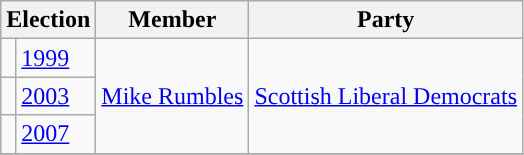<table class="wikitable">
<tr>
<th colspan="2">Election</th>
<th>Member</th>
<th>Party</th>
</tr>
<tr>
<td style="background-color: "></td>
<td><a href='#'>1999</a></td>
<td rowspan="3"><a href='#'>Mike Rumbles</a></td>
<td rowspan="3"><a href='#'>Scottish Liberal Democrats</a></td>
</tr>
<tr>
<td style="background-color: "></td>
<td><a href='#'>2003</a></td>
</tr>
<tr>
<td style="background-color: "></td>
<td><a href='#'>2007</a></td>
</tr>
<tr>
</tr>
</table>
